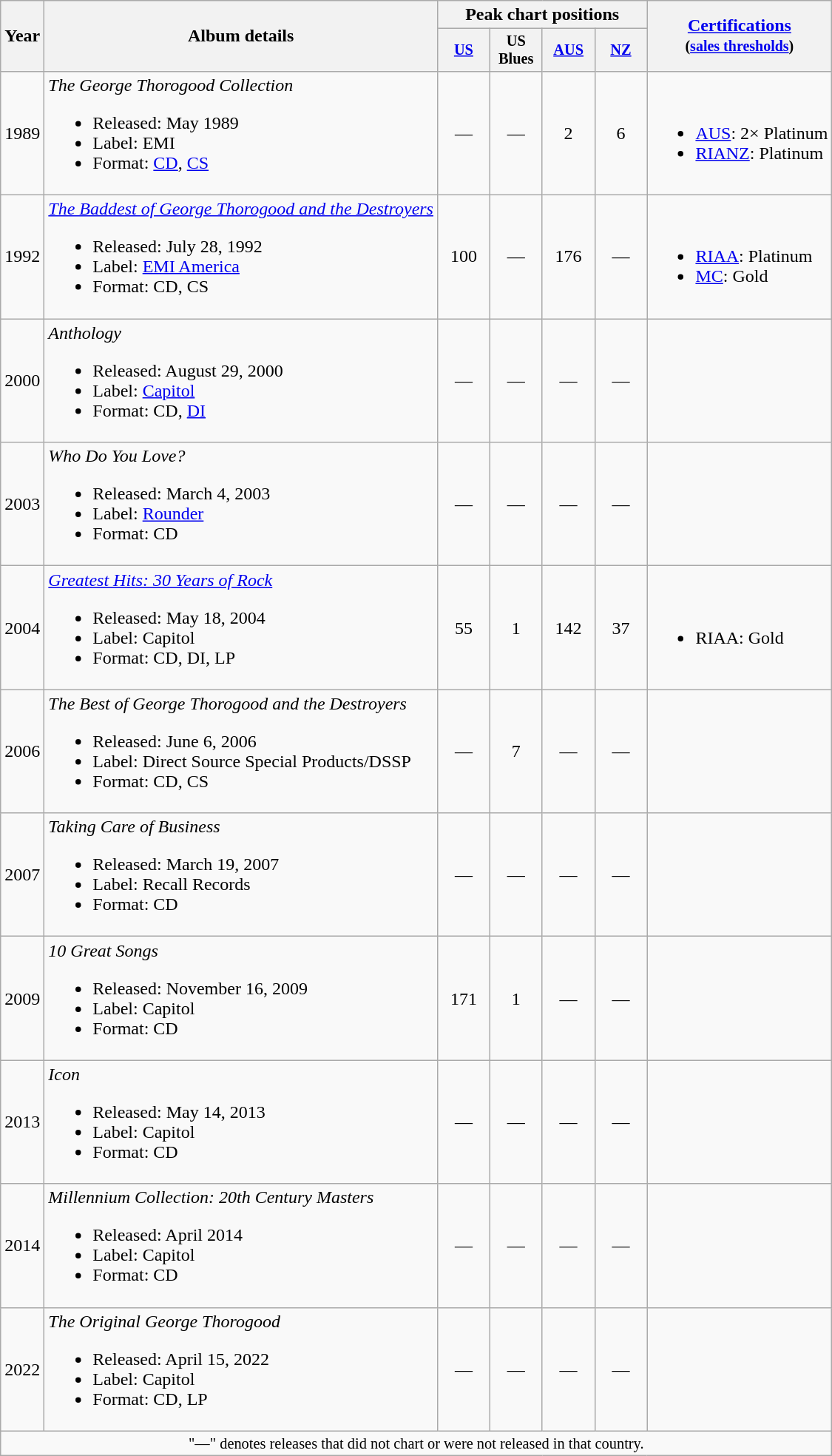<table class="wikitable">
<tr>
<th rowspan="2">Year</th>
<th rowspan="2">Album details</th>
<th colspan="4">Peak chart positions</th>
<th rowspan="2"><a href='#'>Certifications</a><br><small>(<a href='#'>sales thresholds</a>)</small></th>
</tr>
<tr>
<th scope="col" style="width:3em;font-size:85%;"><a href='#'>US</a><br></th>
<th scope="col" style="width:3em;font-size:85%;">US Blues<br></th>
<th scope="col" style="width:3em;font-size:85%;"><a href='#'>AUS</a><br></th>
<th scope="col" style="width:3em;font-size:85%;"><a href='#'>NZ</a><br></th>
</tr>
<tr>
<td>1989</td>
<td><em>The George Thorogood Collection</em><br><ul><li>Released: May 1989</li><li>Label: EMI</li><li>Format: <a href='#'>CD</a>, <a href='#'>CS</a></li></ul></td>
<td style="text-align:center;">—</td>
<td style="text-align:center;">—</td>
<td style="text-align:center;">2</td>
<td style="text-align:center;">6</td>
<td><br><ul><li><a href='#'>AUS</a>: 2× Platinum</li><li><a href='#'>RIANZ</a>: Platinum</li></ul></td>
</tr>
<tr>
<td>1992</td>
<td><em><a href='#'>The Baddest of George Thorogood and the Destroyers</a></em><br><ul><li>Released: July 28, 1992</li><li>Label: <a href='#'>EMI America</a></li><li>Format:  CD, CS</li></ul></td>
<td style="text-align:center;">100</td>
<td style="text-align:center;">—</td>
<td style="text-align:center;">176</td>
<td style="text-align:center;">—</td>
<td><br><ul><li><a href='#'>RIAA</a>: Platinum</li><li><a href='#'>MC</a>: Gold</li></ul></td>
</tr>
<tr>
<td>2000</td>
<td><em>Anthology</em><br><ul><li>Released: August 29, 2000</li><li>Label: <a href='#'>Capitol</a></li><li>Format: CD, <a href='#'>DI</a></li></ul></td>
<td style="text-align:center;">—</td>
<td style="text-align:center;">—</td>
<td style="text-align:center;">—</td>
<td style="text-align:center;">—</td>
<td></td>
</tr>
<tr>
<td>2003</td>
<td><em>Who Do You Love?</em><br><ul><li>Released: March 4, 2003</li><li>Label: <a href='#'>Rounder</a></li><li>Format: CD</li></ul></td>
<td style="text-align:center;">—</td>
<td style="text-align:center;">—</td>
<td style="text-align:center;">—</td>
<td style="text-align:center;">—</td>
<td></td>
</tr>
<tr>
<td>2004</td>
<td><em><a href='#'>Greatest Hits: 30 Years of Rock</a></em><br><ul><li>Released: May 18, 2004</li><li>Label: Capitol</li><li>Format: CD, DI, LP</li></ul></td>
<td style="text-align:center;">55</td>
<td style="text-align:center;">1</td>
<td style="text-align:center;">142</td>
<td style="text-align:center;">37</td>
<td><br><ul><li>RIAA: Gold</li></ul></td>
</tr>
<tr>
<td>2006</td>
<td><em>The Best of George Thorogood and the Destroyers</em><br><ul><li>Released: June 6, 2006</li><li>Label: Direct Source Special Products/DSSP</li><li>Format: CD, CS</li></ul></td>
<td style="text-align:center;">—</td>
<td style="text-align:center;">7</td>
<td style="text-align:center;">—</td>
<td style="text-align:center;">—</td>
<td></td>
</tr>
<tr>
<td>2007</td>
<td><em>Taking Care of Business</em> <br><ul><li>Released: March 19, 2007</li><li>Label: Recall Records</li><li>Format: CD</li></ul></td>
<td style="text-align:center;">—</td>
<td style="text-align:center;">—</td>
<td style="text-align:center;">—</td>
<td style="text-align:center;">—</td>
<td></td>
</tr>
<tr>
<td>2009</td>
<td><em>10 Great Songs</em><br><ul><li>Released: November 16, 2009</li><li>Label: Capitol</li><li>Format: CD</li></ul></td>
<td style="text-align: center;">171</td>
<td style="text-align: center;">1</td>
<td style="text-align: center;">—</td>
<td style="text-align: center;">—</td>
<td></td>
</tr>
<tr>
<td>2013</td>
<td><em>Icon</em><br><ul><li>Released: May 14, 2013</li><li>Label: Capitol</li><li>Format: CD</li></ul></td>
<td style="text-align:center;">—</td>
<td style="text-align:center;">—</td>
<td style="text-align:center;">—</td>
<td style="text-align:center;">—</td>
<td></td>
</tr>
<tr>
<td>2014</td>
<td><em>Millennium Collection: 20th Century Masters</em><br><ul><li>Released: April 2014</li><li>Label: Capitol</li><li>Format: CD</li></ul></td>
<td style="text-align:center;">—</td>
<td style="text-align:center;">—</td>
<td style="text-align:center;">—</td>
<td style="text-align:center;">—</td>
<td></td>
</tr>
<tr>
<td>2022</td>
<td><em>The Original George Thorogood</em><br><ul><li>Released: April 15, 2022</li><li>Label: Capitol</li><li>Format: CD, LP</li></ul></td>
<td style="text-align:center;">—</td>
<td style="text-align:center;">—</td>
<td style="text-align:center;">—</td>
<td style="text-align:center;">—</td>
<td></td>
</tr>
<tr>
<td colspan="8"  style="text-align:center; font-size:85%;">"—" denotes releases that did not chart or were not released in that country.</td>
</tr>
</table>
